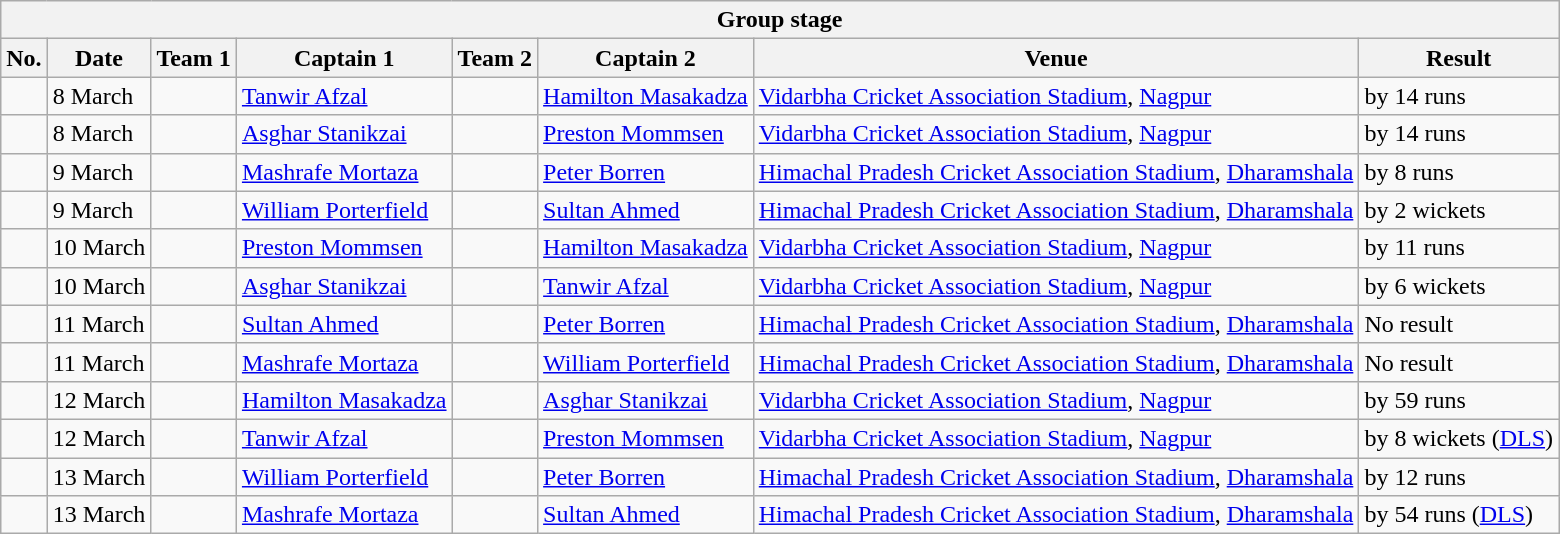<table class="wikitable">
<tr>
<th colspan="9">Group stage</th>
</tr>
<tr>
<th>No.</th>
<th>Date</th>
<th>Team 1</th>
<th>Captain 1</th>
<th>Team 2</th>
<th>Captain 2</th>
<th>Venue</th>
<th>Result</th>
</tr>
<tr>
<td></td>
<td>8 March</td>
<td></td>
<td><a href='#'>Tanwir Afzal</a></td>
<td></td>
<td><a href='#'>Hamilton Masakadza</a></td>
<td><a href='#'>Vidarbha Cricket Association Stadium</a>, <a href='#'>Nagpur</a></td>
<td> by 14 runs</td>
</tr>
<tr>
<td></td>
<td>8 March</td>
<td></td>
<td><a href='#'>Asghar Stanikzai</a></td>
<td></td>
<td><a href='#'>Preston Mommsen</a></td>
<td><a href='#'>Vidarbha Cricket Association Stadium</a>, <a href='#'>Nagpur</a></td>
<td> by 14 runs</td>
</tr>
<tr>
<td></td>
<td>9 March</td>
<td></td>
<td><a href='#'>Mashrafe Mortaza</a></td>
<td></td>
<td><a href='#'>Peter Borren</a></td>
<td><a href='#'>Himachal Pradesh Cricket Association Stadium</a>, <a href='#'>Dharamshala</a></td>
<td> by 8 runs</td>
</tr>
<tr>
<td></td>
<td>9 March</td>
<td></td>
<td><a href='#'>William Porterfield</a></td>
<td></td>
<td><a href='#'>Sultan Ahmed</a></td>
<td><a href='#'>Himachal Pradesh Cricket Association Stadium</a>, <a href='#'>Dharamshala</a></td>
<td> by 2 wickets</td>
</tr>
<tr>
<td></td>
<td>10 March</td>
<td></td>
<td><a href='#'>Preston Mommsen</a></td>
<td></td>
<td><a href='#'>Hamilton Masakadza</a></td>
<td><a href='#'>Vidarbha Cricket Association Stadium</a>, <a href='#'>Nagpur</a></td>
<td> by 11 runs</td>
</tr>
<tr>
<td></td>
<td>10 March</td>
<td></td>
<td><a href='#'>Asghar Stanikzai</a></td>
<td></td>
<td><a href='#'>Tanwir Afzal</a></td>
<td><a href='#'>Vidarbha Cricket Association Stadium</a>, <a href='#'>Nagpur</a></td>
<td> by 6 wickets</td>
</tr>
<tr>
<td></td>
<td>11 March</td>
<td></td>
<td><a href='#'>Sultan Ahmed</a></td>
<td></td>
<td><a href='#'>Peter Borren</a></td>
<td><a href='#'>Himachal Pradesh Cricket Association Stadium</a>, <a href='#'>Dharamshala</a></td>
<td>No result</td>
</tr>
<tr>
<td></td>
<td>11 March</td>
<td></td>
<td><a href='#'>Mashrafe Mortaza</a></td>
<td></td>
<td><a href='#'>William Porterfield</a></td>
<td><a href='#'>Himachal Pradesh Cricket Association Stadium</a>, <a href='#'>Dharamshala</a></td>
<td>No result</td>
</tr>
<tr>
<td></td>
<td>12 March</td>
<td></td>
<td><a href='#'>Hamilton Masakadza</a></td>
<td></td>
<td><a href='#'>Asghar Stanikzai</a></td>
<td><a href='#'>Vidarbha Cricket Association Stadium</a>, <a href='#'>Nagpur</a></td>
<td> by 59 runs</td>
</tr>
<tr>
<td></td>
<td>12 March</td>
<td></td>
<td><a href='#'>Tanwir Afzal</a></td>
<td></td>
<td><a href='#'>Preston Mommsen</a></td>
<td><a href='#'>Vidarbha Cricket Association Stadium</a>, <a href='#'>Nagpur</a></td>
<td> by 8 wickets (<a href='#'>DLS</a>)</td>
</tr>
<tr>
<td></td>
<td>13 March</td>
<td></td>
<td><a href='#'>William Porterfield</a></td>
<td></td>
<td><a href='#'>Peter Borren</a></td>
<td><a href='#'>Himachal Pradesh Cricket Association Stadium</a>, <a href='#'>Dharamshala</a></td>
<td> by 12 runs</td>
</tr>
<tr>
<td></td>
<td>13 March</td>
<td></td>
<td><a href='#'>Mashrafe Mortaza</a></td>
<td></td>
<td><a href='#'>Sultan Ahmed</a></td>
<td><a href='#'>Himachal Pradesh Cricket Association Stadium</a>, <a href='#'>Dharamshala</a></td>
<td> by 54 runs (<a href='#'>DLS</a>)</td>
</tr>
</table>
